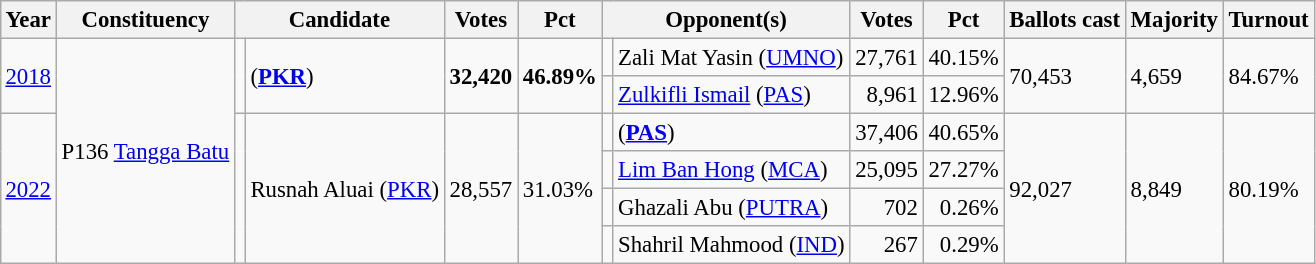<table class="wikitable" style="margin:0.5em ; font-size:95%">
<tr>
<th>Year</th>
<th>Constituency</th>
<th colspan=2>Candidate</th>
<th>Votes</th>
<th>Pct</th>
<th colspan=2>Opponent(s)</th>
<th>Votes</th>
<th>Pct</th>
<th>Ballots cast</th>
<th>Majority</th>
<th>Turnout</th>
</tr>
<tr>
<td rowspan=2><a href='#'>2018</a></td>
<td rowspan=6>P136 <a href='#'>Tangga Batu</a></td>
<td rowspan="2" ></td>
<td rowspan="2"> (<a href='#'><strong>PKR</strong></a>)</td>
<td rowspan="2" align="right"><strong>32,420</strong></td>
<td rowspan="2"><strong>46.89%</strong></td>
<td></td>
<td>Zali Mat Yasin (<a href='#'>UMNO</a>)</td>
<td align="right">27,761</td>
<td>40.15%</td>
<td rowspan="2">70,453</td>
<td rowspan="2">4,659</td>
<td rowspan="2">84.67%</td>
</tr>
<tr>
<td></td>
<td><a href='#'>Zulkifli Ismail</a> (<a href='#'>PAS</a>)</td>
<td align=right>8,961</td>
<td>12.96%</td>
</tr>
<tr>
<td rowspan=4><a href='#'>2022</a></td>
<td rowspan=4 ></td>
<td rowspan=4>Rusnah Aluai (<a href='#'>PKR</a>)</td>
<td rowspan=4 align="right">28,557</td>
<td rowspan=4>31.03%</td>
<td bgcolor=></td>
<td> (<a href='#'><strong>PAS</strong></a>)</td>
<td align="right">37,406</td>
<td>40.65%</td>
<td rowspan=4>92,027</td>
<td rowspan=4>8,849</td>
<td rowspan=4>80.19%</td>
</tr>
<tr>
<td></td>
<td><a href='#'>Lim Ban Hong</a> (<a href='#'>MCA</a>)</td>
<td align="right">25,095</td>
<td>27.27%</td>
</tr>
<tr>
<td bgcolor=></td>
<td>Ghazali Abu (<a href='#'>PUTRA</a>)</td>
<td align="right">702</td>
<td align=right>0.26%</td>
</tr>
<tr>
<td></td>
<td>Shahril Mahmood (<a href='#'>IND</a>)</td>
<td align="right">267</td>
<td align=right>0.29%</td>
</tr>
</table>
